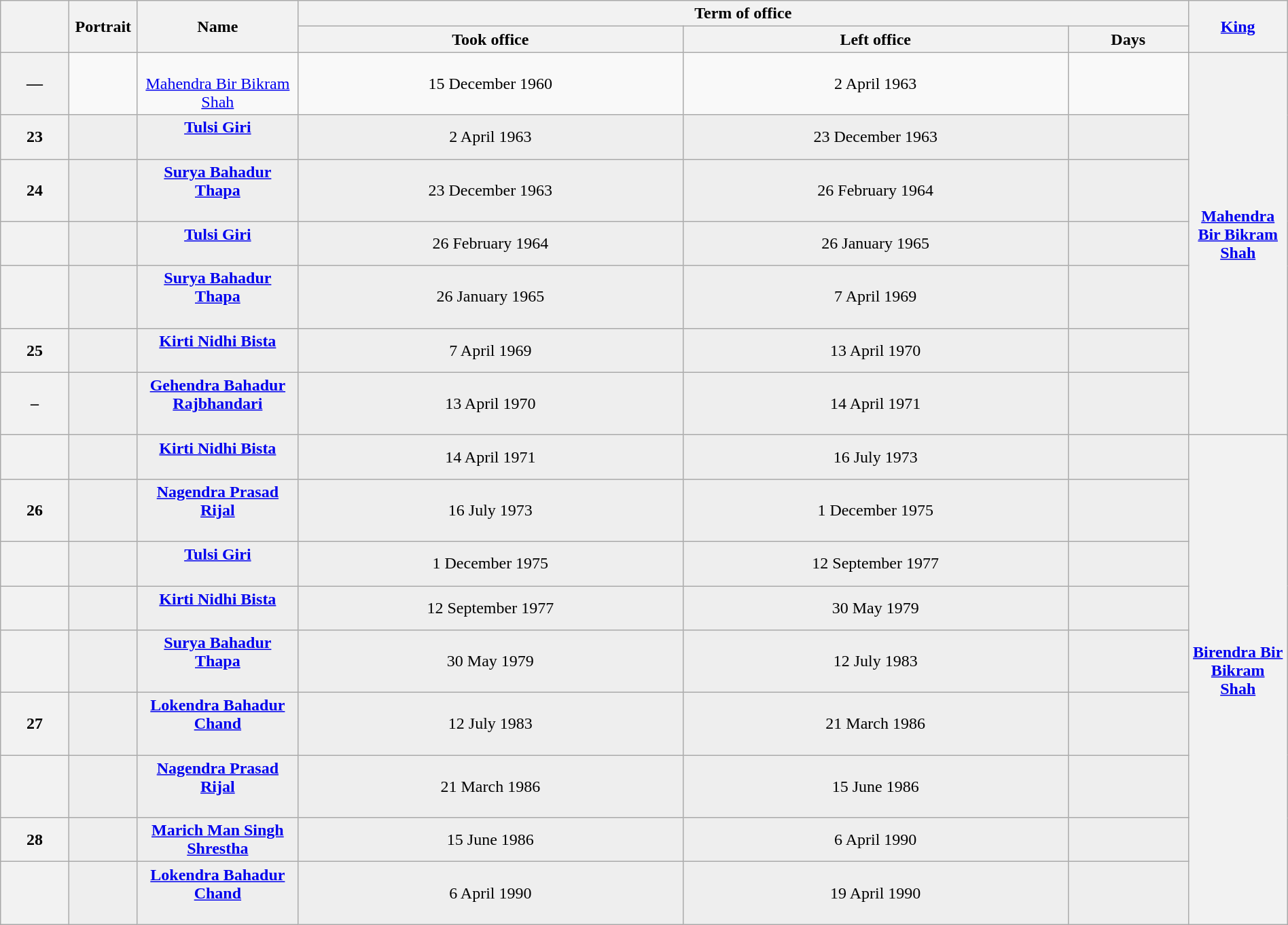<table class="wikitable" style="text-align:center; border:1px #aaf solid; width:100%;">
<tr>
<th rowspan="2"></th>
<th rowspan="2" style="width:60px;">Portrait</th>
<th rowspan="2" style="width:150px;">Name<br></th>
<th colspan="3">Term of office</th>
<th rowspan="2" style="width:90px;"><a href='#'>King</a><br></th>
</tr>
<tr>
<th>Took office</th>
<th>Left office</th>
<th>Days</th>
</tr>
<tr>
<th>—</th>
<td></td>
<td><br><a href='#'>Mahendra Bir Bikram Shah</a><br></td>
<td>15 December 1960</td>
<td>2 April 1963</td>
<td></td>
<th rowspan="8" style="font-weight:normal"><strong><a href='#'>Mahendra Bir Bikram Shah</a></strong><br><br></th>
</tr>
<tr style="background:#EEEEEE">
<th>23</th>
<td></td>
<td><strong><a href='#'>Tulsi Giri</a></strong><br><br></td>
<td>2 April 1963</td>
<td>23 December 1963</td>
<td></td>
</tr>
<tr style="background:#EEEEEE">
<th>24</th>
<td></td>
<td><strong><a href='#'>Surya Bahadur Thapa</a></strong><br><br></td>
<td>23 December 1963</td>
<td>26 February 1964</td>
<td></td>
</tr>
<tr style="background:#EEEEEE">
<th></th>
<td></td>
<td><strong><a href='#'>Tulsi Giri</a></strong><br><br></td>
<td>26 February 1964</td>
<td>26 January 1965</td>
<td></td>
</tr>
<tr style="background:#EEEEEE">
<th></th>
<td></td>
<td><strong><a href='#'>Surya Bahadur Thapa</a></strong><br><br></td>
<td>26 January 1965</td>
<td>7 April 1969</td>
<td></td>
</tr>
<tr style="background:#EEEEEE">
<th>25</th>
<td></td>
<td><strong><a href='#'>Kirti Nidhi Bista</a></strong><br><br></td>
<td>7 April 1969</td>
<td>13 April 1970</td>
<td></td>
</tr>
<tr style="background:#EEEEEE">
<th>–</th>
<td></td>
<td><strong><a href='#'>Gehendra Bahadur Rajbhandari</a></strong><br><br></td>
<td>13 April 1970</td>
<td>14 April 1971</td>
<td></td>
</tr>
<tr style="background:#EEEEEE">
<th rowspan="2"></th>
<td rowspan="2"></td>
<td rowspan="2"><strong><a href='#'>Kirti Nidhi Bista</a></strong><br><br></td>
<td rowspan="2">14 April 1971</td>
<td rowspan="2">16 July 1973</td>
<td rowspan="2"></td>
</tr>
<tr>
<th rowspan="9" style="font-weight:normal"><strong><a href='#'>Birendra Bir Bikram Shah</a></strong><br><br></th>
</tr>
<tr style="background:#EEEEEE">
<th>26</th>
<td></td>
<td><strong><a href='#'>Nagendra Prasad Rijal</a></strong><br><br></td>
<td>16 July 1973</td>
<td>1 December 1975</td>
<td></td>
</tr>
<tr style="background:#EEEEEE">
<th></th>
<td></td>
<td><strong><a href='#'>Tulsi Giri</a></strong><br><br></td>
<td>1 December 1975</td>
<td>12 September 1977</td>
<td></td>
</tr>
<tr style="background:#EEEEEE">
<th></th>
<td></td>
<td><strong><a href='#'>Kirti Nidhi Bista</a></strong><br><br></td>
<td>12 September 1977</td>
<td>30 May 1979</td>
<td></td>
</tr>
<tr style="background:#EEEEEE">
<th></th>
<td></td>
<td><strong><a href='#'>Surya Bahadur Thapa</a></strong><br><br></td>
<td>30 May 1979</td>
<td>12 July 1983</td>
<td></td>
</tr>
<tr style="background:#EEEEEE">
<th>27</th>
<td></td>
<td><strong><a href='#'>Lokendra Bahadur Chand</a></strong><br><br></td>
<td>12 July 1983</td>
<td>21 March 1986</td>
<td></td>
</tr>
<tr style="background:#EEEEEE">
<th></th>
<td></td>
<td><strong><a href='#'>Nagendra Prasad Rijal</a></strong><br><br></td>
<td>21 March 1986</td>
<td>15 June 1986</td>
<td></td>
</tr>
<tr style="background:#EEEEEE">
<th>28</th>
<td></td>
<td><strong><a href='#'>Marich Man Singh Shrestha</a></strong><br></td>
<td>15 June 1986</td>
<td>6 April 1990</td>
<td></td>
</tr>
<tr style="background:#EEEEEE">
<th></th>
<td></td>
<td><strong><a href='#'>Lokendra Bahadur Chand</a></strong><br><br></td>
<td>6 April 1990</td>
<td>19 April 1990</td>
<td></td>
</tr>
</table>
